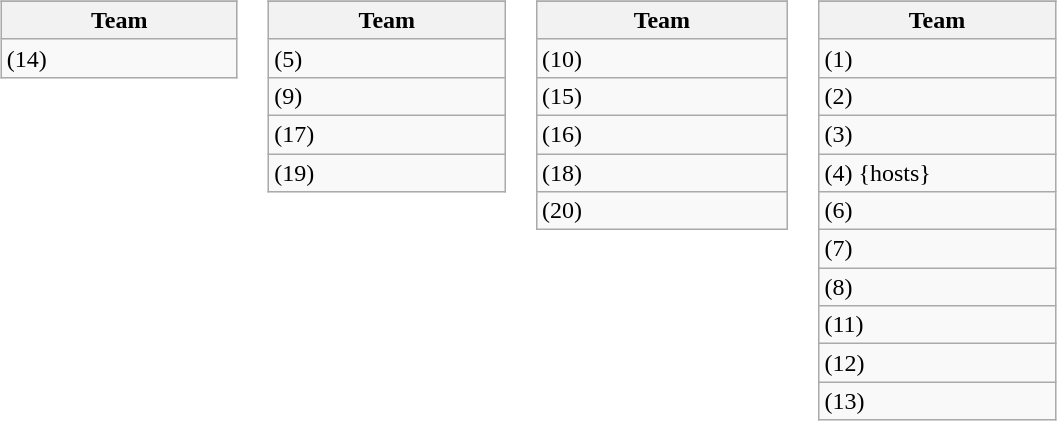<table>
<tr valign=top>
<td><br><table class="wikitable">
<tr>
</tr>
<tr>
<th width=150>Team</th>
</tr>
<tr>
<td> (14)</td>
</tr>
</table>
</td>
<td><br><table class="wikitable">
<tr>
</tr>
<tr>
<th width=150>Team</th>
</tr>
<tr>
<td> (5)</td>
</tr>
<tr>
<td> (9)</td>
</tr>
<tr>
<td> (17)</td>
</tr>
<tr>
<td> (19)</td>
</tr>
</table>
</td>
<td><br><table class="wikitable">
<tr>
</tr>
<tr>
<th width=160>Team</th>
</tr>
<tr>
<td> (10)</td>
</tr>
<tr>
<td> (15)</td>
</tr>
<tr>
<td> (16)</td>
</tr>
<tr>
<td> (18)</td>
</tr>
<tr>
<td> (20)</td>
</tr>
</table>
</td>
<td><br><table class="wikitable">
<tr>
</tr>
<tr>
<th width=150>Team</th>
</tr>
<tr>
<td> (1)</td>
</tr>
<tr>
<td> (2)</td>
</tr>
<tr>
<td> (3)</td>
</tr>
<tr>
<td> (4) {hosts}</td>
</tr>
<tr>
<td> (6)</td>
</tr>
<tr>
<td> (7)</td>
</tr>
<tr>
<td> (8)</td>
</tr>
<tr>
<td> (11)</td>
</tr>
<tr>
<td> (12)</td>
</tr>
<tr>
<td> (13)</td>
</tr>
</table>
</td>
</tr>
</table>
